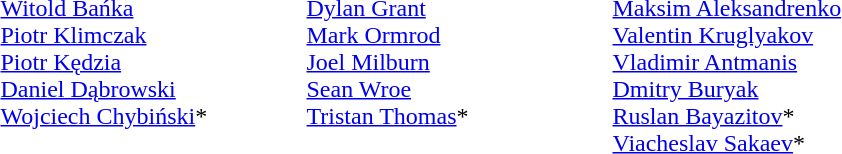<table>
<tr>
<td width=200 valign=top><em></em><br><a href='#'>Witold Bańka</a><br><a href='#'>Piotr Klimczak</a><br><a href='#'>Piotr Kędzia</a><br><a href='#'>Daniel Dąbrowski</a><br><a href='#'>Wojciech Chybiński</a>*</td>
<td width=200 valign=top><em></em><br><a href='#'>Dylan Grant</a><br><a href='#'>Mark Ormrod</a><br><a href='#'>Joel Milburn</a><br><a href='#'>Sean Wroe</a><br><a href='#'>Tristan Thomas</a>*</td>
<td width=200 valign=top><em></em><br><a href='#'>Maksim Aleksandrenko</a><br><a href='#'>Valentin Kruglyakov</a><br><a href='#'>Vladimir Antmanis</a><br><a href='#'>Dmitry Buryak</a><br><a href='#'>Ruslan Bayazitov</a>*<br><a href='#'>Viacheslav Sakaev</a>*</td>
</tr>
</table>
